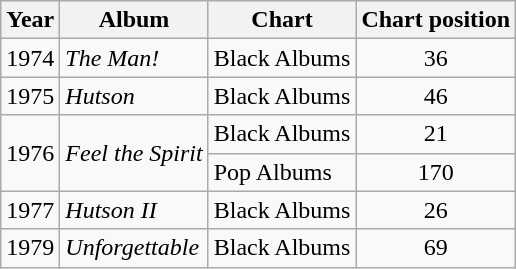<table class="wikitable">
<tr>
<th>Year</th>
<th>Album</th>
<th>Chart</th>
<th>Chart position</th>
</tr>
<tr>
<td>1974</td>
<td><em>The Man!</em></td>
<td>Black Albums</td>
<td align="center">36</td>
</tr>
<tr>
<td>1975</td>
<td><em>Hutson</em></td>
<td>Black Albums</td>
<td align="center">46</td>
</tr>
<tr>
<td rowspan="2">1976</td>
<td rowspan="2"><em>Feel the Spirit</em></td>
<td>Black Albums</td>
<td align="center">21</td>
</tr>
<tr>
<td>Pop Albums</td>
<td align="center">170</td>
</tr>
<tr>
<td>1977</td>
<td><em>Hutson II</em></td>
<td>Black Albums</td>
<td align="center">26</td>
</tr>
<tr>
<td>1979</td>
<td><em>Unforgettable</em></td>
<td>Black Albums</td>
<td align="center">69</td>
</tr>
</table>
